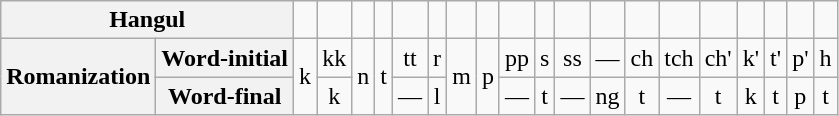<table class="wikitable" style="text-align:center">
<tr>
<th colspan="2">Hangul</th>
<td></td>
<td></td>
<td></td>
<td></td>
<td></td>
<td></td>
<td></td>
<td></td>
<td></td>
<td></td>
<td></td>
<td></td>
<td></td>
<td></td>
<td></td>
<td></td>
<td></td>
<td></td>
<td></td>
</tr>
<tr>
<th rowspan="2">Romanization</th>
<th>Word-initial</th>
<td rowspan="2">k</td>
<td>kk</td>
<td rowspan="2">n</td>
<td rowspan="2">t</td>
<td>tt</td>
<td>r</td>
<td rowspan="2">m</td>
<td rowspan="2">p</td>
<td>pp</td>
<td>s</td>
<td>ss</td>
<td>—</td>
<td>ch</td>
<td>tch</td>
<td>ch'</td>
<td>k'</td>
<td>t'</td>
<td>p'</td>
<td>h</td>
</tr>
<tr>
<th>Word-final</th>
<td>k</td>
<td>—</td>
<td>l</td>
<td>—</td>
<td>t</td>
<td>—</td>
<td>ng</td>
<td>t</td>
<td>—</td>
<td>t</td>
<td>k</td>
<td>t</td>
<td>p</td>
<td>t</td>
</tr>
</table>
